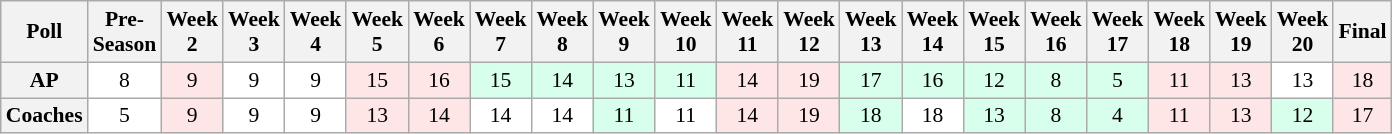<table class="wikitable" style="white-space:nowrap;font-size:90%">
<tr>
<th>Poll</th>
<th>Pre-<br>Season</th>
<th>Week<br>2</th>
<th>Week<br>3</th>
<th>Week<br>4</th>
<th>Week<br>5</th>
<th>Week<br>6</th>
<th>Week<br>7</th>
<th>Week<br>8</th>
<th>Week<br>9</th>
<th>Week<br>10</th>
<th>Week<br>11</th>
<th>Week<br>12</th>
<th>Week<br>13</th>
<th>Week<br>14</th>
<th>Week<br>15</th>
<th>Week<br>16</th>
<th>Week<br>17</th>
<th>Week<br>18</th>
<th>Week<br>19</th>
<th>Week<br>20</th>
<th>Final</th>
</tr>
<tr style="text-align:center;">
<th>AP</th>
<td style="background:#FFF;">8</td>
<td style="background:#FFE6E6;">9</td>
<td style="background:#FFF;">9</td>
<td style="background:#FFF;">9</td>
<td style="background:#FFE6E6;">15</td>
<td style="background:#FFE6E6;">16</td>
<td style="background:#D8FFEB;">15</td>
<td style="background:#D8FFEB;">14</td>
<td style="background:#D8FFEB;">13</td>
<td style="background:#D8FFEB;">11</td>
<td style="background:#FFE6E6;">14</td>
<td style="background:#FFE6E6;">19</td>
<td style="background:#D8FFEB;">17</td>
<td style="background:#D8FFEB;">16</td>
<td style="background:#D8FFEB;">12</td>
<td style="background:#D8FFEB;">8</td>
<td style="background:#D8FFEB;">5</td>
<td style="background:#FFE6E6;">11</td>
<td style="background:#FFE6E6;">13</td>
<td style="background:#FFF;">13</td>
<td style="background:#FFE6E6;">18</td>
</tr>
<tr style="text-align:center;">
<th>Coaches</th>
<td style="background:#FFF;">5</td>
<td style="background:#FFE6E6;">9</td>
<td style="background:#FFF;">9</td>
<td style="background:#FFF;">9</td>
<td style="background:#FFE6E6;">13</td>
<td style="background:#FFE6E6;">14</td>
<td style="background:#FFF;">14</td>
<td style="background:#FFF;">14</td>
<td style="background:#D8FFEB;">11</td>
<td style="background:#FFF;">11</td>
<td style="background:#FFE6E6;">14</td>
<td style="background:#FFE6E6;">19</td>
<td style="background:#D8FFEB;">18</td>
<td style="background:#FFF;">18</td>
<td style="background:#D8FFEB;">13</td>
<td style="background:#D8FFEB;">8</td>
<td style="background:#D8FFEB;">4</td>
<td style="background:#FFE6E6;">11</td>
<td style="background:#FFE6E6;">13</td>
<td style="background:#D8FFEB;">12</td>
<td style="background:#FFE6E6;">17</td>
</tr>
</table>
